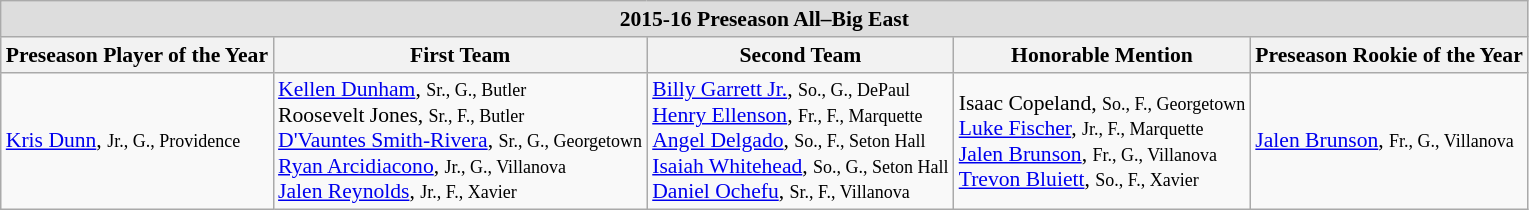<table class="wikitable" style="white-space:nowrap; font-size:90%;">
<tr>
<td colspan="7" style="text-align:center; background:#ddd;"><strong>2015-16 Preseason All–Big East</strong></td>
</tr>
<tr>
<th>Preseason Player of the Year</th>
<th>First Team</th>
<th>Second Team</th>
<th>Honorable Mention</th>
<th>Preseason Rookie of the Year</th>
</tr>
<tr>
<td><a href='#'>Kris Dunn</a>, <small>Jr., G., Providence</small><br></td>
<td><a href='#'>Kellen Dunham</a>, <small>Sr., G., Butler</small><br>Roosevelt Jones, <small>Sr., F., Butler</small><br><a href='#'>D'Vauntes Smith-Rivera</a>, <small>Sr., G., Georgetown</small><br><a href='#'>Ryan Arcidiacono</a>, <small>Jr., G., Villanova</small><br><a href='#'>Jalen Reynolds</a>, <small>Jr., F., Xavier</small><br></td>
<td><a href='#'>Billy Garrett Jr.</a>, <small>So., G., DePaul</small><br><a href='#'>Henry Ellenson</a>, <small>Fr., F., Marquette</small><br><a href='#'>Angel Delgado</a>, <small>So., F., Seton Hall</small><br><a href='#'>Isaiah Whitehead</a>, <small>So., G., Seton Hall</small><br><a href='#'>Daniel Ochefu</a>, <small>Sr., F., Villanova</small><br></td>
<td>Isaac Copeland, <small>So., F., Georgetown</small><br><a href='#'>Luke Fischer</a>, <small>Jr., F., Marquette</small><br><a href='#'>Jalen Brunson</a>, <small>Fr., G., Villanova</small><br><a href='#'>Trevon Bluiett</a>, <small>So., F., Xavier</small><br></td>
<td><a href='#'>Jalen Brunson</a>, <small>Fr., G., Villanova</small><br></td>
</tr>
</table>
